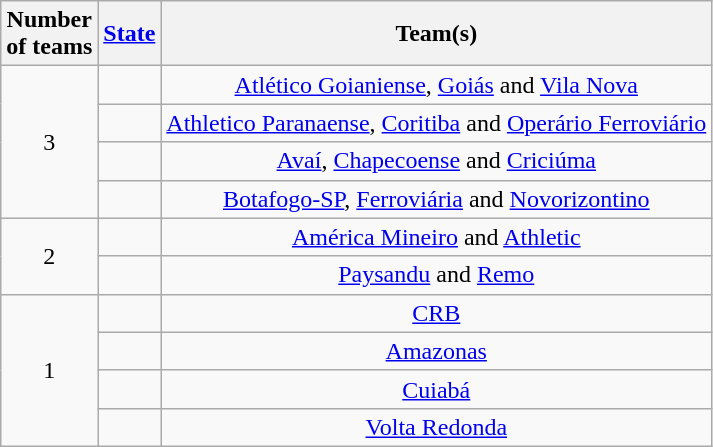<table class="wikitable" style="text-align:center">
<tr>
<th>Number<br>of teams</th>
<th><a href='#'>State</a></th>
<th>Team(s)</th>
</tr>
<tr>
<td rowspan=4>3</td>
<td align=left></td>
<td><a href='#'>Atlético Goianiense</a>, <a href='#'>Goiás</a> and <a href='#'>Vila Nova</a></td>
</tr>
<tr>
<td align=left></td>
<td><a href='#'>Athletico Paranaense</a>, <a href='#'>Coritiba</a> and <a href='#'>Operário Ferroviário</a></td>
</tr>
<tr>
<td align=left></td>
<td><a href='#'>Avaí</a>, <a href='#'>Chapecoense</a> and <a href='#'>Criciúma</a></td>
</tr>
<tr>
<td align=left></td>
<td><a href='#'>Botafogo-SP</a>, <a href='#'>Ferroviária</a> and <a href='#'>Novorizontino</a></td>
</tr>
<tr>
<td rowspan=2>2</td>
<td align=left></td>
<td><a href='#'>América Mineiro</a> and <a href='#'>Athletic</a></td>
</tr>
<tr>
<td align=left></td>
<td><a href='#'>Paysandu</a> and <a href='#'>Remo</a></td>
</tr>
<tr>
<td rowspan=4>1</td>
<td align=left></td>
<td><a href='#'>CRB</a></td>
</tr>
<tr>
<td align=left></td>
<td><a href='#'>Amazonas</a></td>
</tr>
<tr>
<td align=left></td>
<td><a href='#'>Cuiabá</a></td>
</tr>
<tr>
<td align=left></td>
<td><a href='#'>Volta Redonda</a></td>
</tr>
</table>
